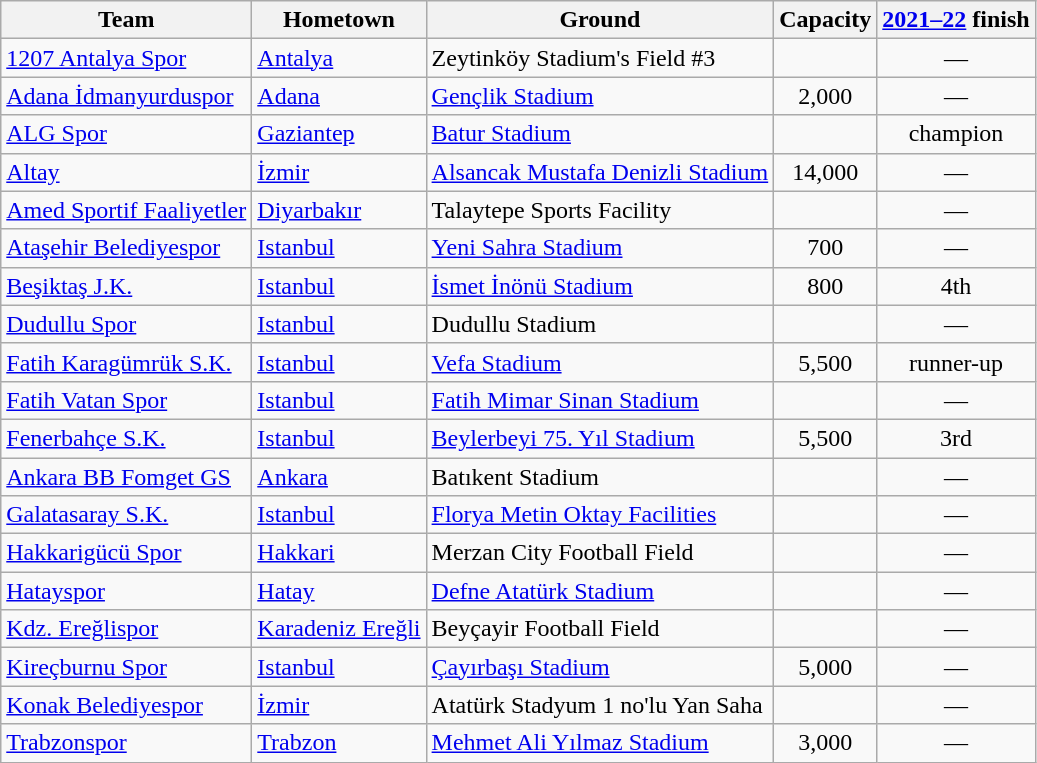<table class="wikitable sortable">
<tr>
<th>Team</th>
<th>Hometown</th>
<th>Ground</th>
<th>Capacity</th>
<th data-sort-type="number"><a href='#'>2021–22</a> finish</th>
</tr>
<tr>
<td><a href='#'>1207 Antalya Spor</a></td>
<td><a href='#'>Antalya</a></td>
<td>Zeytinköy Stadium's Field #3</td>
<td></td>
<td align=center>—</td>
</tr>
<tr>
<td><a href='#'>Adana İdmanyurduspor</a></td>
<td><a href='#'>Adana</a></td>
<td><a href='#'>Gençlik Stadium</a></td>
<td align=center>2,000</td>
<td align=center>—</td>
</tr>
<tr>
<td><a href='#'>ALG Spor</a></td>
<td><a href='#'>Gaziantep</a></td>
<td><a href='#'>Batur Stadium</a></td>
<td></td>
<td align=center>champion</td>
</tr>
<tr>
<td><a href='#'>Altay</a></td>
<td><a href='#'>İzmir</a></td>
<td><a href='#'>Alsancak Mustafa Denizli Stadium</a></td>
<td align=center>14,000</td>
<td align=center>—</td>
</tr>
<tr>
<td><a href='#'>Amed Sportif Faaliyetler</a></td>
<td><a href='#'>Diyarbakır</a></td>
<td>Talaytepe Sports Facility</td>
<td></td>
<td align=center>—</td>
</tr>
<tr>
<td><a href='#'>Ataşehir Belediyespor</a></td>
<td><a href='#'>Istanbul</a></td>
<td><a href='#'>Yeni Sahra Stadium</a></td>
<td align=center>700</td>
<td align=center>—</td>
</tr>
<tr>
<td><a href='#'>Beşiktaş J.K.</a></td>
<td><a href='#'>Istanbul</a></td>
<td><a href='#'>İsmet İnönü Stadium</a></td>
<td align=center>800</td>
<td align=center>4th</td>
</tr>
<tr>
<td><a href='#'>Dudullu Spor</a></td>
<td><a href='#'>Istanbul</a></td>
<td>Dudullu Stadium</td>
<td></td>
<td align=center>—</td>
</tr>
<tr>
<td><a href='#'>Fatih Karagümrük S.K.</a></td>
<td><a href='#'>Istanbul</a></td>
<td><a href='#'>Vefa Stadium</a></td>
<td align=center>5,500</td>
<td align=center>runner-up</td>
</tr>
<tr>
<td><a href='#'>Fatih Vatan Spor</a></td>
<td><a href='#'>Istanbul</a></td>
<td><a href='#'>Fatih Mimar Sinan Stadium</a></td>
<td></td>
<td align=center>—</td>
</tr>
<tr>
<td><a href='#'>Fenerbahçe S.K.</a></td>
<td><a href='#'>Istanbul</a></td>
<td><a href='#'>Beylerbeyi 75. Yıl Stadium</a></td>
<td align=center>5,500</td>
<td align=center>3rd</td>
</tr>
<tr>
<td><a href='#'>Ankara BB Fomget GS</a></td>
<td><a href='#'>Ankara</a></td>
<td>Batıkent Stadium</td>
<td align=center></td>
<td align=center>—</td>
</tr>
<tr>
<td><a href='#'>Galatasaray S.K.</a></td>
<td><a href='#'>Istanbul</a></td>
<td><a href='#'>Florya Metin Oktay Facilities</a></td>
<td align=center></td>
<td align=center>—</td>
</tr>
<tr>
<td><a href='#'>Hakkarigücü Spor</a></td>
<td><a href='#'>Hakkari</a></td>
<td>Merzan City Football Field</td>
<td></td>
<td align=center>—</td>
</tr>
<tr>
<td><a href='#'>Hatayspor</a></td>
<td><a href='#'>Hatay</a></td>
<td><a href='#'>Defne Atatürk Stadium</a></td>
<td></td>
<td align=center>—</td>
</tr>
<tr>
<td><a href='#'>Kdz. Ereğlispor</a></td>
<td><a href='#'>Karadeniz Ereğli</a></td>
<td>Beyçayir Football Field</td>
<td></td>
<td align=center>—</td>
</tr>
<tr>
<td><a href='#'>Kireçburnu Spor</a></td>
<td><a href='#'>Istanbul</a></td>
<td><a href='#'>Çayırbaşı Stadium</a></td>
<td align=center>5,000</td>
<td align=center>—</td>
</tr>
<tr>
<td><a href='#'>Konak Belediyespor</a></td>
<td><a href='#'>İzmir</a></td>
<td>Atatürk Stadyum 1 no'lu Yan Saha</td>
<td></td>
<td align=center>—</td>
</tr>
<tr>
<td><a href='#'>Trabzonspor</a></td>
<td><a href='#'>Trabzon</a></td>
<td><a href='#'>Mehmet Ali Yılmaz Stadium</a></td>
<td align=center>3,000</td>
<td align=center>—</td>
</tr>
</table>
